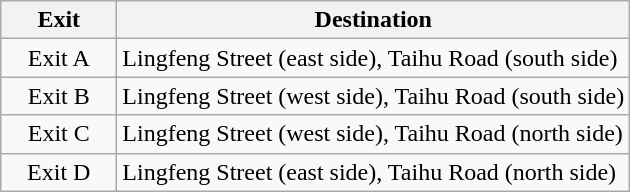<table class="wikitable">
<tr>
<th style="width:70px" colspan="2">Exit</th>
<th>Destination</th>
</tr>
<tr>
<td align="center" colspan="2">Exit A</td>
<td>Lingfeng Street (east side), Taihu Road (south side)</td>
</tr>
<tr>
<td align="center" colspan="2">Exit B</td>
<td>Lingfeng Street (west side), Taihu Road (south side)</td>
</tr>
<tr>
<td align="center" colspan="2">Exit C</td>
<td>Lingfeng Street (west side), Taihu Road (north side)</td>
</tr>
<tr>
<td align="center" colspan="2">Exit D</td>
<td>Lingfeng Street (east side), Taihu Road (north side)</td>
</tr>
</table>
